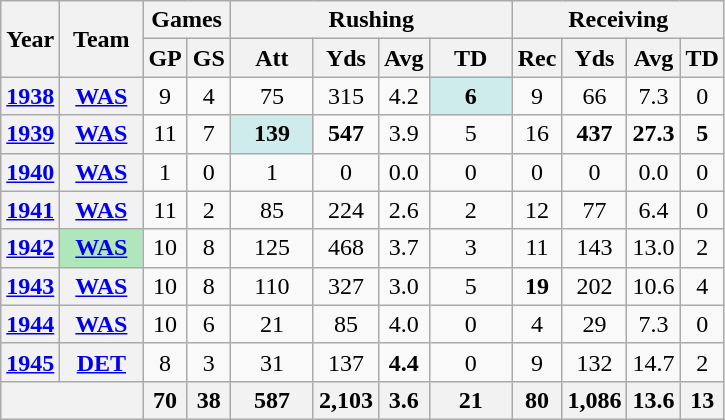<table class="wikitable" style="text-align:center;">
<tr>
<th rowspan="2">Year</th>
<th rowspan="2">Team</th>
<th colspan="2">Games</th>
<th colspan="4">Rushing</th>
<th colspan="4">Receiving</th>
</tr>
<tr>
<th>GP</th>
<th>GS</th>
<th>Att</th>
<th>Yds</th>
<th>Avg</th>
<th>TD</th>
<th>Rec</th>
<th>Yds</th>
<th>Avg</th>
<th>TD</th>
</tr>
<tr>
<th><a href='#'>1938</a></th>
<th><a href='#'>WAS</a></th>
<td>9</td>
<td>4</td>
<td>75</td>
<td>315</td>
<td>4.2</td>
<td style="background:#cfecec; width:3em;"><strong>6</strong></td>
<td>9</td>
<td>66</td>
<td>7.3</td>
<td>0</td>
</tr>
<tr>
<th><a href='#'>1939</a></th>
<th><a href='#'>WAS</a></th>
<td>11</td>
<td>7</td>
<td style="background:#cfecec; width:3em;"><strong>139</strong></td>
<td><strong>547</strong></td>
<td>3.9</td>
<td>5</td>
<td>16</td>
<td><strong>437</strong></td>
<td><strong>27.3</strong></td>
<td><strong>5</strong></td>
</tr>
<tr>
<th><a href='#'>1940</a></th>
<th><a href='#'>WAS</a></th>
<td>1</td>
<td>0</td>
<td>1</td>
<td>0</td>
<td>0.0</td>
<td>0</td>
<td>0</td>
<td>0</td>
<td>0.0</td>
<td>0</td>
</tr>
<tr>
<th><a href='#'>1941</a></th>
<th><a href='#'>WAS</a></th>
<td>11</td>
<td>2</td>
<td>85</td>
<td>224</td>
<td>2.6</td>
<td>2</td>
<td>12</td>
<td>77</td>
<td>6.4</td>
<td>0</td>
</tr>
<tr>
<th><a href='#'>1942</a></th>
<th style="background:#afe6ba; width:3em;"><a href='#'>WAS</a></th>
<td>10</td>
<td>8</td>
<td>125</td>
<td>468</td>
<td>3.7</td>
<td>3</td>
<td>11</td>
<td>143</td>
<td>13.0</td>
<td>2</td>
</tr>
<tr>
<th><a href='#'>1943</a></th>
<th><a href='#'>WAS</a></th>
<td>10</td>
<td>8</td>
<td>110</td>
<td>327</td>
<td>3.0</td>
<td>5</td>
<td><strong>19</strong></td>
<td>202</td>
<td>10.6</td>
<td>4</td>
</tr>
<tr>
<th><a href='#'>1944</a></th>
<th><a href='#'>WAS</a></th>
<td>10</td>
<td>6</td>
<td>21</td>
<td>85</td>
<td>4.0</td>
<td>0</td>
<td>4</td>
<td>29</td>
<td>7.3</td>
<td>0</td>
</tr>
<tr>
<th><a href='#'>1945</a></th>
<th><a href='#'>DET</a></th>
<td>8</td>
<td>3</td>
<td>31</td>
<td>137</td>
<td><strong>4.4</strong></td>
<td>0</td>
<td>9</td>
<td>132</td>
<td>14.7</td>
<td>2</td>
</tr>
<tr>
<th colspan="2"></th>
<th>70</th>
<th>38</th>
<th>587</th>
<th>2,103</th>
<th>3.6</th>
<th>21</th>
<th>80</th>
<th>1,086</th>
<th>13.6</th>
<th>13</th>
</tr>
</table>
